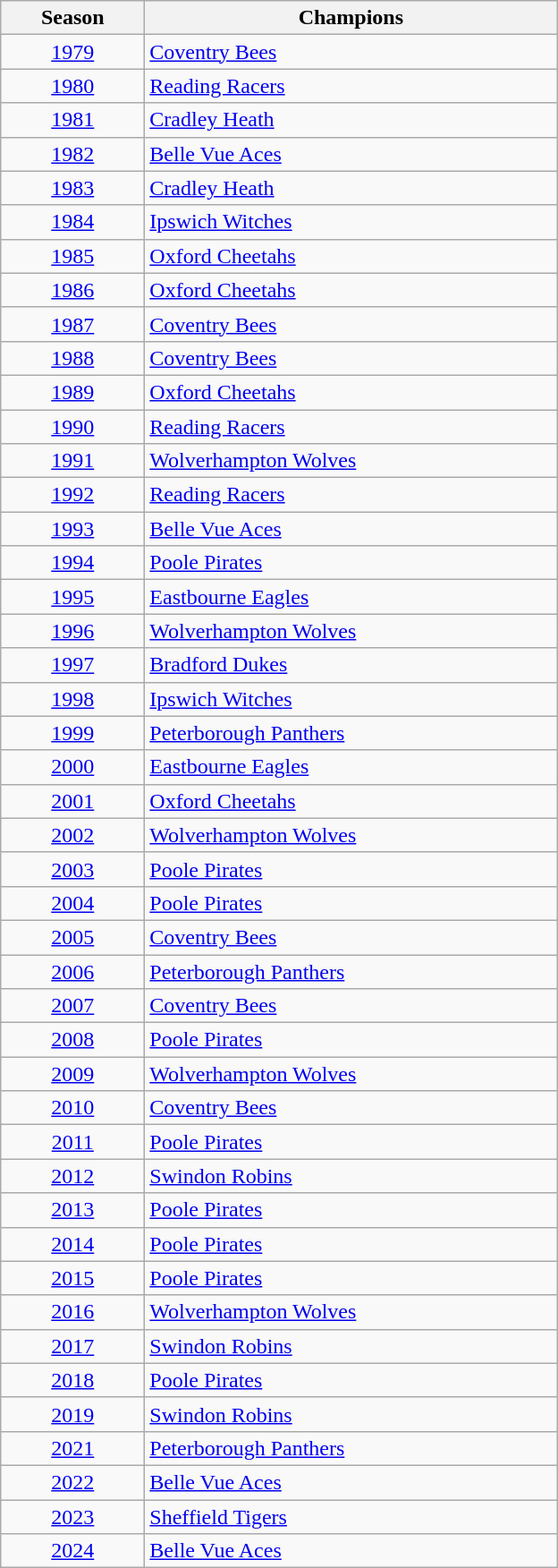<table class="wikitable" style="font-size: 100%">
<tr>
<th width=100>Season</th>
<th width=300>Champions</th>
</tr>
<tr align=center>
<td><a href='#'>1979</a></td>
<td align="left"><a href='#'>Coventry Bees</a></td>
</tr>
<tr align=center>
<td><a href='#'>1980</a></td>
<td align="left"><a href='#'>Reading Racers</a></td>
</tr>
<tr align=center>
<td><a href='#'>1981</a></td>
<td align="left"><a href='#'>Cradley Heath</a></td>
</tr>
<tr align=center>
<td><a href='#'>1982</a></td>
<td align="left"><a href='#'>Belle Vue Aces</a></td>
</tr>
<tr align=center>
<td><a href='#'>1983</a></td>
<td align="left"><a href='#'>Cradley Heath</a></td>
</tr>
<tr align=center>
<td><a href='#'>1984</a></td>
<td align="left"><a href='#'>Ipswich Witches</a></td>
</tr>
<tr align=center>
<td><a href='#'>1985</a></td>
<td align="left"><a href='#'>Oxford Cheetahs</a></td>
</tr>
<tr align=center>
<td><a href='#'>1986</a></td>
<td align="left"><a href='#'>Oxford Cheetahs</a></td>
</tr>
<tr align=center>
<td><a href='#'>1987</a></td>
<td align="left"><a href='#'>Coventry Bees</a></td>
</tr>
<tr align=center>
<td><a href='#'>1988</a></td>
<td align="left"><a href='#'>Coventry Bees</a></td>
</tr>
<tr align=center>
<td><a href='#'>1989</a></td>
<td align="left"><a href='#'>Oxford Cheetahs</a></td>
</tr>
<tr align=center>
<td><a href='#'>1990</a></td>
<td align="left"><a href='#'>Reading Racers</a></td>
</tr>
<tr align=center>
<td><a href='#'>1991</a></td>
<td align="left"><a href='#'>Wolverhampton Wolves</a></td>
</tr>
<tr align=center>
<td><a href='#'>1992</a></td>
<td align="left"><a href='#'>Reading Racers</a></td>
</tr>
<tr align=center>
<td><a href='#'>1993</a></td>
<td align="left"><a href='#'>Belle Vue Aces</a></td>
</tr>
<tr align=center>
<td><a href='#'>1994</a></td>
<td align="left"><a href='#'>Poole Pirates</a></td>
</tr>
<tr align=center>
<td><a href='#'>1995</a></td>
<td align="left"><a href='#'>Eastbourne Eagles</a></td>
</tr>
<tr align=center>
<td><a href='#'>1996</a></td>
<td align="left"><a href='#'>Wolverhampton Wolves</a></td>
</tr>
<tr align=center>
<td><a href='#'>1997</a></td>
<td align="left"><a href='#'>Bradford Dukes</a></td>
</tr>
<tr align=center>
<td><a href='#'>1998</a></td>
<td align="left"><a href='#'>Ipswich Witches</a></td>
</tr>
<tr align=center>
<td><a href='#'>1999</a></td>
<td align="left"><a href='#'>Peterborough Panthers</a></td>
</tr>
<tr align=center>
<td><a href='#'>2000</a></td>
<td align="left"><a href='#'>Eastbourne Eagles</a></td>
</tr>
<tr align=center>
<td><a href='#'>2001</a></td>
<td align="left"><a href='#'>Oxford Cheetahs</a></td>
</tr>
<tr align=center>
<td><a href='#'>2002</a></td>
<td align="left"><a href='#'>Wolverhampton Wolves</a></td>
</tr>
<tr align=center>
<td><a href='#'>2003</a></td>
<td align="left"><a href='#'>Poole Pirates</a></td>
</tr>
<tr align=center>
<td><a href='#'>2004</a></td>
<td align="left"><a href='#'>Poole Pirates</a></td>
</tr>
<tr align=center>
<td><a href='#'>2005</a></td>
<td align="left"><a href='#'>Coventry Bees</a></td>
</tr>
<tr align=center>
<td><a href='#'>2006</a></td>
<td align="left"><a href='#'>Peterborough Panthers</a></td>
</tr>
<tr align=center>
<td><a href='#'>2007</a></td>
<td align="left"><a href='#'>Coventry Bees</a></td>
</tr>
<tr align=center>
<td><a href='#'>2008</a></td>
<td align="left"><a href='#'>Poole Pirates</a></td>
</tr>
<tr align=center>
<td><a href='#'>2009</a></td>
<td align="left"><a href='#'>Wolverhampton Wolves</a></td>
</tr>
<tr align=center>
<td><a href='#'>2010</a></td>
<td align="left"><a href='#'>Coventry Bees</a></td>
</tr>
<tr align=center>
<td><a href='#'>2011</a></td>
<td align="left"><a href='#'>Poole Pirates</a></td>
</tr>
<tr align=center>
<td><a href='#'>2012</a></td>
<td align="left"><a href='#'>Swindon Robins</a></td>
</tr>
<tr align=center>
<td><a href='#'>2013</a></td>
<td align="left"><a href='#'>Poole Pirates</a></td>
</tr>
<tr align=center>
<td><a href='#'>2014</a></td>
<td align="left"><a href='#'>Poole Pirates</a></td>
</tr>
<tr align=center>
<td><a href='#'>2015</a></td>
<td align="left"><a href='#'>Poole Pirates</a></td>
</tr>
<tr align=center>
<td><a href='#'>2016</a></td>
<td align="left"><a href='#'>Wolverhampton Wolves</a></td>
</tr>
<tr align=center>
<td><a href='#'>2017</a></td>
<td align="left"><a href='#'>Swindon Robins</a></td>
</tr>
<tr align=center>
<td><a href='#'>2018</a></td>
<td align="left"><a href='#'>Poole Pirates</a></td>
</tr>
<tr align=center>
<td><a href='#'>2019</a></td>
<td align="left"><a href='#'>Swindon Robins</a></td>
</tr>
<tr align=center>
<td><a href='#'>2021</a></td>
<td align="left"><a href='#'>Peterborough Panthers</a></td>
</tr>
<tr align=center>
<td><a href='#'>2022</a></td>
<td align="left"><a href='#'>Belle Vue Aces</a></td>
</tr>
<tr align=center>
<td><a href='#'>2023</a></td>
<td align="left"><a href='#'>Sheffield Tigers</a></td>
</tr>
<tr align=center>
<td><a href='#'>2024</a></td>
<td align="left"><a href='#'>Belle Vue Aces</a></td>
</tr>
</table>
